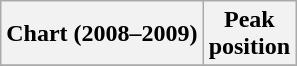<table class="wikitable plainrowheaders" style="text-align:center">
<tr>
<th scope="col">Chart (2008–2009)</th>
<th scope="col">Peak<br>position</th>
</tr>
<tr>
</tr>
</table>
